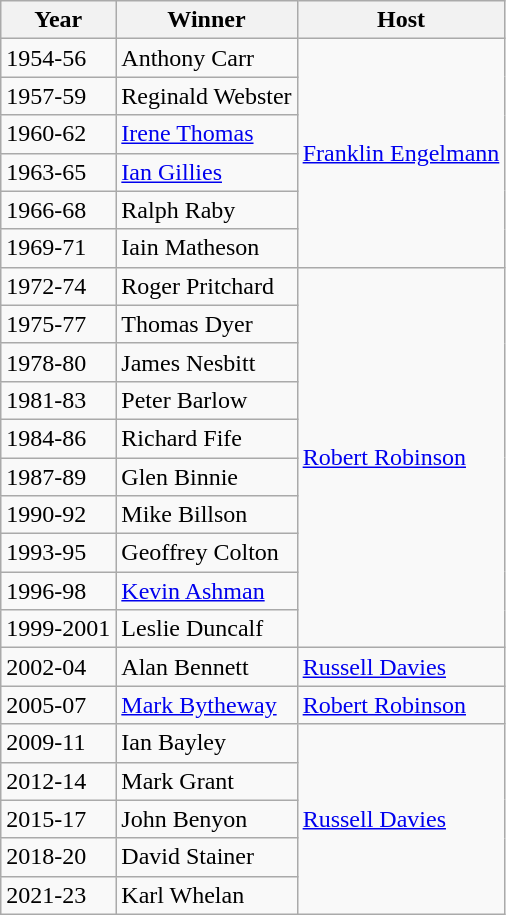<table class="wikitable">
<tr>
<th><strong>Year</strong></th>
<th><strong>Winner</strong></th>
<th><strong>Host</strong></th>
</tr>
<tr>
<td>1954-56</td>
<td>Anthony Carr</td>
<td rowspan="6"><a href='#'>Franklin Engelmann</a></td>
</tr>
<tr>
<td>1957-59</td>
<td>Reginald Webster</td>
</tr>
<tr>
<td>1960-62</td>
<td><a href='#'>Irene Thomas</a></td>
</tr>
<tr>
<td>1963-65</td>
<td><a href='#'>Ian Gillies</a></td>
</tr>
<tr>
<td>1966-68</td>
<td>Ralph Raby</td>
</tr>
<tr>
<td>1969-71</td>
<td>Iain Matheson</td>
</tr>
<tr>
<td>1972-74</td>
<td>Roger Pritchard</td>
<td rowspan="10"><a href='#'>Robert Robinson</a></td>
</tr>
<tr>
<td>1975-77</td>
<td>Thomas Dyer</td>
</tr>
<tr>
<td>1978-80</td>
<td>James Nesbitt</td>
</tr>
<tr>
<td>1981-83</td>
<td>Peter Barlow</td>
</tr>
<tr>
<td>1984-86</td>
<td>Richard Fife</td>
</tr>
<tr>
<td>1987-89</td>
<td>Glen Binnie</td>
</tr>
<tr>
<td>1990-92</td>
<td>Mike Billson</td>
</tr>
<tr>
<td>1993-95</td>
<td>Geoffrey Colton</td>
</tr>
<tr>
<td>1996-98</td>
<td><a href='#'>Kevin Ashman</a></td>
</tr>
<tr>
<td>1999-2001</td>
<td>Leslie Duncalf</td>
</tr>
<tr>
<td>2002-04</td>
<td>Alan Bennett</td>
<td><a href='#'>Russell Davies</a></td>
</tr>
<tr>
<td>2005-07</td>
<td><a href='#'>Mark Bytheway</a></td>
<td><a href='#'>Robert Robinson</a></td>
</tr>
<tr>
<td>2009-11</td>
<td>Ian Bayley</td>
<td rowspan="5"><a href='#'>Russell Davies</a></td>
</tr>
<tr>
<td>2012-14</td>
<td>Mark Grant</td>
</tr>
<tr>
<td>2015-17</td>
<td>John Benyon</td>
</tr>
<tr>
<td>2018-20</td>
<td>David Stainer</td>
</tr>
<tr>
<td>2021-23</td>
<td>Karl Whelan</td>
</tr>
</table>
